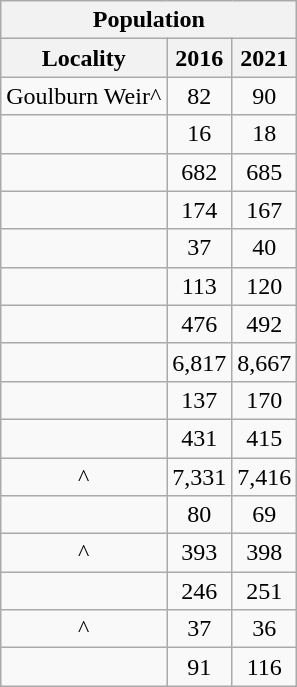<table class="wikitable" style="text-align:center;">
<tr>
<th colspan="3" style="text-align:center; font-weight:bold">Population</th>
</tr>
<tr>
<th style="text-align:center; background:  font-weight:bold">Locality</th>
<th style="text-align:center; background:  font-weight:bold"><strong>2016</strong></th>
<th style="text-align:center; background:  font-weight:bold"><strong>2021</strong></th>
</tr>
<tr>
<td>Goulburn Weir^</td>
<td>82</td>
<td>90</td>
</tr>
<tr>
<td></td>
<td>16</td>
<td>18</td>
</tr>
<tr>
<td></td>
<td>682</td>
<td>685</td>
</tr>
<tr>
<td></td>
<td>174</td>
<td>167</td>
</tr>
<tr>
<td></td>
<td>37</td>
<td>40</td>
</tr>
<tr>
<td></td>
<td>113</td>
<td>120</td>
</tr>
<tr>
<td></td>
<td>476</td>
<td>492</td>
</tr>
<tr>
<td></td>
<td>6,817</td>
<td>8,667</td>
</tr>
<tr>
<td></td>
<td>137</td>
<td>170</td>
</tr>
<tr>
<td></td>
<td>431</td>
<td>415</td>
</tr>
<tr>
<td>^</td>
<td>7,331</td>
<td>7,416</td>
</tr>
<tr>
<td></td>
<td>80</td>
<td>69</td>
</tr>
<tr>
<td>^</td>
<td>393</td>
<td>398</td>
</tr>
<tr>
<td></td>
<td>246</td>
<td>251</td>
</tr>
<tr>
<td>^</td>
<td>37</td>
<td>36</td>
</tr>
<tr>
<td></td>
<td>91</td>
<td>116</td>
</tr>
</table>
